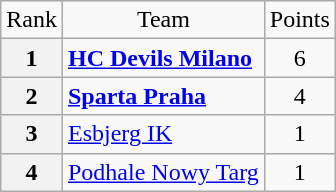<table class="wikitable" style="text-align: center;">
<tr>
<td>Rank</td>
<td>Team</td>
<td>Points</td>
</tr>
<tr>
<th>1</th>
<td style="text-align: left;"> <strong><a href='#'>HC Devils Milano</a></strong></td>
<td>6</td>
</tr>
<tr>
<th>2</th>
<td style="text-align: left;"> <strong><a href='#'>Sparta Praha</a></strong></td>
<td>4</td>
</tr>
<tr>
<th>3</th>
<td style="text-align: left;"> <a href='#'>Esbjerg IK</a></td>
<td>1</td>
</tr>
<tr>
<th>4</th>
<td style="text-align: left;"> <a href='#'>Podhale Nowy Targ</a></td>
<td>1</td>
</tr>
</table>
